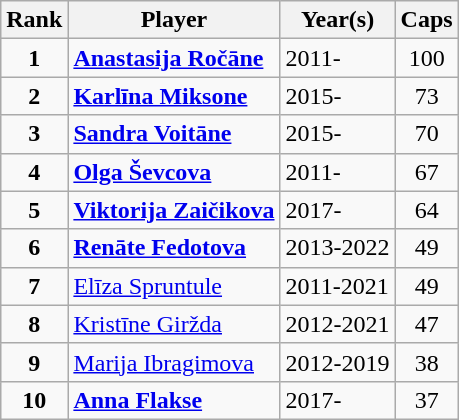<table class="wikitable sortable">
<tr>
<th width =>Rank</th>
<th width =>Player</th>
<th width =>Year(s)</th>
<th width =>Caps</th>
</tr>
<tr>
<td align=center><strong>1</strong></td>
<td><strong><a href='#'>Anastasija Ročāne</a></strong></td>
<td>2011-</td>
<td align=center>100</td>
</tr>
<tr>
<td align=center><strong>2</strong></td>
<td><strong><a href='#'>Karlīna Miksone</a></strong></td>
<td>2015-</td>
<td align=center>73</td>
</tr>
<tr>
<td align=center><strong>3</strong></td>
<td><strong><a href='#'>Sandra Voitāne</a></strong></td>
<td>2015-</td>
<td align=center>70</td>
</tr>
<tr>
<td align=center><strong>4</strong></td>
<td><strong><a href='#'>Olga Ševcova</a></strong></td>
<td>2011-</td>
<td align=center>67</td>
</tr>
<tr>
<td align=center><strong>5</strong></td>
<td><strong><a href='#'>Viktorija Zaičikova</a></strong></td>
<td>2017-</td>
<td align=center>64</td>
</tr>
<tr>
<td align=center><strong>6</strong></td>
<td><strong><a href='#'>Renāte Fedotova</a></strong></td>
<td>2013-2022</td>
<td align=center>49</td>
</tr>
<tr>
<td align=center><strong>7</strong></td>
<td><a href='#'>Elīza Spruntule</a></td>
<td>2011-2021</td>
<td align=center>49</td>
</tr>
<tr>
<td align=center><strong>8</strong></td>
<td><a href='#'>Kristīne Giržda</a></td>
<td>2012-2021</td>
<td align=center>47</td>
</tr>
<tr>
<td align=center><strong>9</strong></td>
<td><a href='#'>Marija Ibragimova</a></td>
<td>2012-2019</td>
<td align=center>38</td>
</tr>
<tr>
<td align=center><strong>10</strong></td>
<td><strong><a href='#'>Anna Flakse</a></strong></td>
<td>2017-</td>
<td align=center>37</td>
</tr>
</table>
